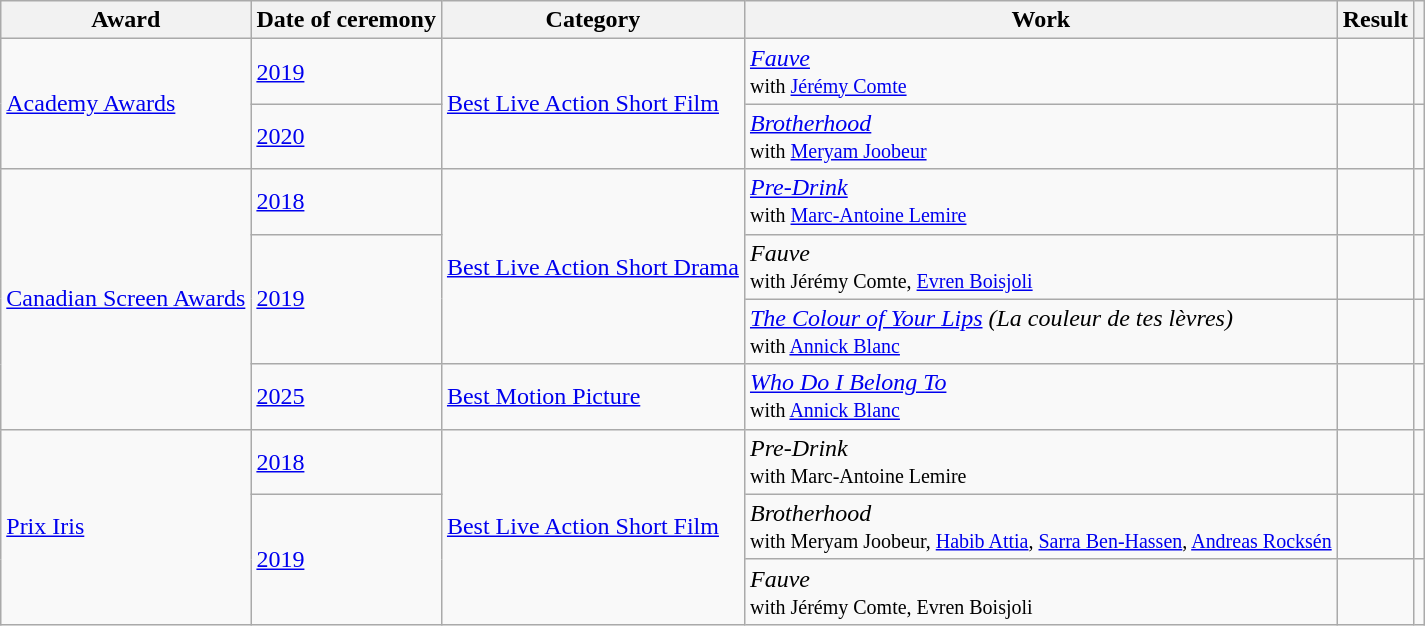<table class="wikitable sortable plainrowheaders">
<tr>
<th scope="col">Award</th>
<th scope="col">Date of ceremony</th>
<th scope="col">Category</th>
<th scope="col">Work</th>
<th scope="col">Result</th>
<th scope="col" class="unsortable"></th>
</tr>
<tr>
<td rowspan=2><a href='#'>Academy Awards</a></td>
<td><a href='#'>2019</a></td>
<td rowspan=2><a href='#'>Best Live Action Short Film</a></td>
<td><em><a href='#'>Fauve</a></em><br><small>with <a href='#'>Jérémy Comte</a></small></td>
<td></td>
<td></td>
</tr>
<tr>
<td><a href='#'>2020</a></td>
<td><em><a href='#'>Brotherhood</a></em><br><small>with <a href='#'>Meryam Joobeur</a></small></td>
<td></td>
<td></td>
</tr>
<tr>
<td rowspan=4><a href='#'>Canadian Screen Awards</a></td>
<td><a href='#'>2018</a></td>
<td rowspan=3><a href='#'>Best Live Action Short Drama</a></td>
<td><em><a href='#'>Pre-Drink</a></em><br><small>with <a href='#'>Marc-Antoine Lemire</a></small></td>
<td></td>
<td></td>
</tr>
<tr>
<td rowspan=2><a href='#'>2019</a></td>
<td><em>Fauve</em><br><small>with Jérémy Comte, <a href='#'>Evren Boisjoli</a></small></td>
<td></td>
<td></td>
</tr>
<tr>
<td><em><a href='#'>The Colour of Your Lips</a> (La couleur de tes lèvres)</em><br><small>with <a href='#'>Annick Blanc</a></small></td>
<td></td>
<td></td>
</tr>
<tr>
<td><a href='#'>2025</a></td>
<td><a href='#'>Best Motion Picture</a></td>
<td><em><a href='#'>Who Do I Belong To</a></em><br><small>with <a href='#'>Annick Blanc</a></small></td>
<td></td>
<td></td>
</tr>
<tr>
<td rowspan=3><a href='#'>Prix Iris</a></td>
<td><a href='#'>2018</a></td>
<td rowspan=3><a href='#'>Best Live Action Short Film</a></td>
<td><em>Pre-Drink</em><br><small>with Marc-Antoine Lemire</small></td>
<td></td>
<td></td>
</tr>
<tr>
<td rowspan=2><a href='#'>2019</a></td>
<td><em>Brotherhood</em><br><small>with Meryam Joobeur, <a href='#'>Habib Attia</a>, <a href='#'>Sarra Ben-Hassen</a>, <a href='#'>Andreas Rocksén</a></small></td>
<td></td>
<td></td>
</tr>
<tr>
<td><em>Fauve</em><br><small>with Jérémy Comte, Evren Boisjoli</small></td>
<td></td>
<td></td>
</tr>
</table>
